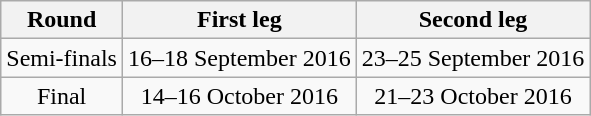<table class="wikitable" style="text-align:center">
<tr>
<th>Round</th>
<th>First leg</th>
<th>Second leg</th>
</tr>
<tr>
<td>Semi-finals</td>
<td>16–18 September 2016</td>
<td>23–25 September 2016</td>
</tr>
<tr>
<td>Final</td>
<td>14–16 October 2016</td>
<td>21–23 October 2016</td>
</tr>
</table>
